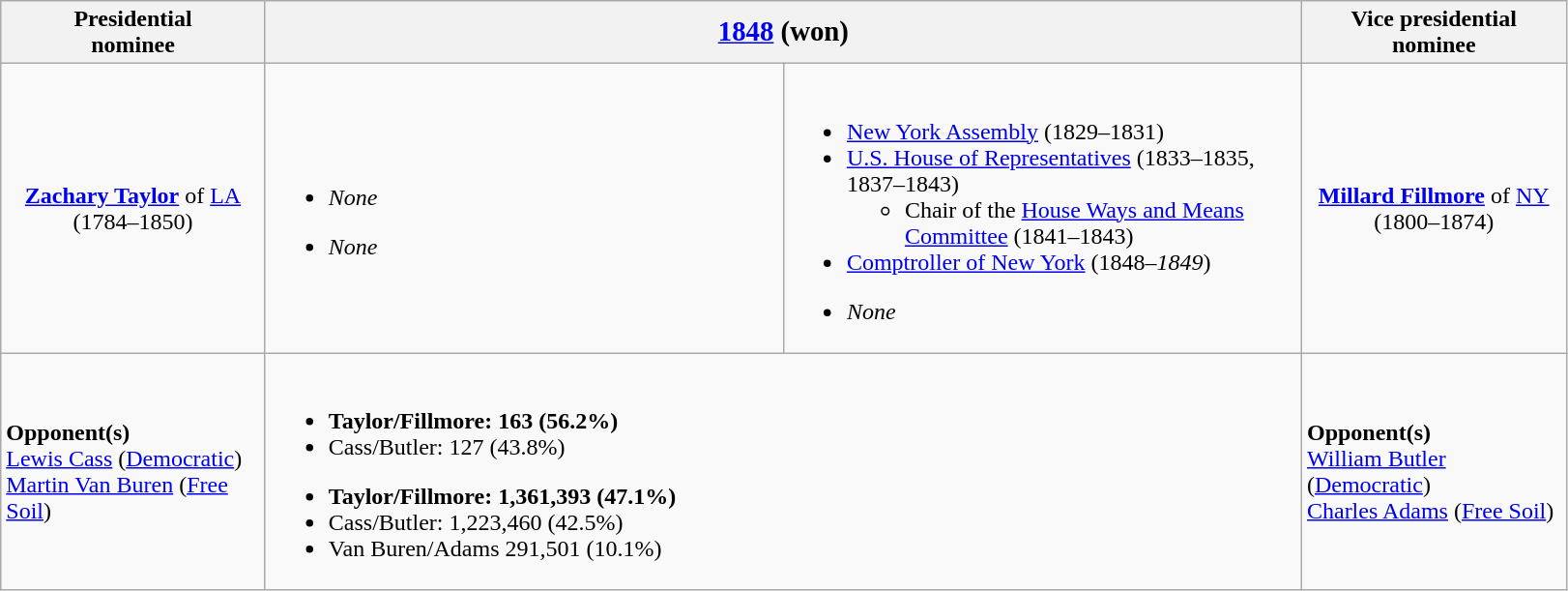<table class="wikitable">
<tr>
<th width=175>Presidential<br>nominee</th>
<th colspan=2><big><a href='#'>1848</a> (won)</big></th>
<th width=175>Vice presidential<br>nominee</th>
</tr>
<tr>
<td style="text-align:center;"><strong><a href='#'>Zachary Taylor</a></strong> of <a href='#'>LA</a><br>(1784–1850)<br></td>
<td width=350><br><ul><li><em>None</em></li></ul><ul><li><em>None</em></li></ul></td>
<td width=350><br><ul><li><a href='#'>New York Assembly</a> (1829–1831)</li><li><a href='#'>U.S. House of Representatives</a> (1833–1835, 1837–1843)<ul><li>Chair of the <a href='#'>House Ways and Means Committee</a> (1841–1843)</li></ul></li><li><a href='#'>Comptroller of New York</a> (1848–<em>1849</em>)</li></ul><ul><li><em>None</em></li></ul></td>
<td style="text-align:center;"><strong><a href='#'>Millard Fillmore</a></strong> of <a href='#'>NY</a><br>(1800–1874)<br></td>
</tr>
<tr>
<td><strong>Opponent(s)</strong><br><a href='#'>Lewis Cass</a> (<a href='#'>Democratic</a>)<br><a href='#'>Martin Van Buren</a> (<a href='#'>Free Soil</a>)</td>
<td colspan=2><br><ul><li><strong>Taylor/Fillmore: 163 (56.2%)</strong></li><li>Cass/Butler: 127 (43.8%)</li></ul><ul><li><strong>Taylor/Fillmore: 1,361,393 (47.1%)</strong></li><li>Cass/Butler: 1,223,460 (42.5%)</li><li>Van Buren/Adams 291,501 (10.1%)</li></ul></td>
<td><strong>Opponent(s)</strong><br><a href='#'>William Butler</a> (<a href='#'>Democratic</a>)<br><a href='#'>Charles Adams</a> (<a href='#'>Free Soil</a>)</td>
</tr>
</table>
